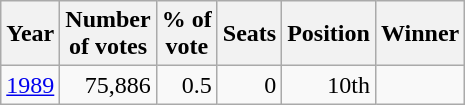<table class="wikitable sortable">
<tr>
<th>Year</th>
<th>Number<br>of votes</th>
<th>% of<br>vote</th>
<th>Seats</th>
<th>Position</th>
<th colspan=2>Winner</th>
</tr>
<tr style="text-align:center;">
<td><a href='#'>1989</a></td>
<td style="text-align: right; margin-right: 0.5em">75,886</td>
<td style="text-align: right; margin-right: 0.5em">0.5</td>
<td style="text-align: right; margin-right: 0.5em">0</td>
<td style="text-align: right; margin-right: 0.5em">10th</td>
<td></td>
</tr>
</table>
